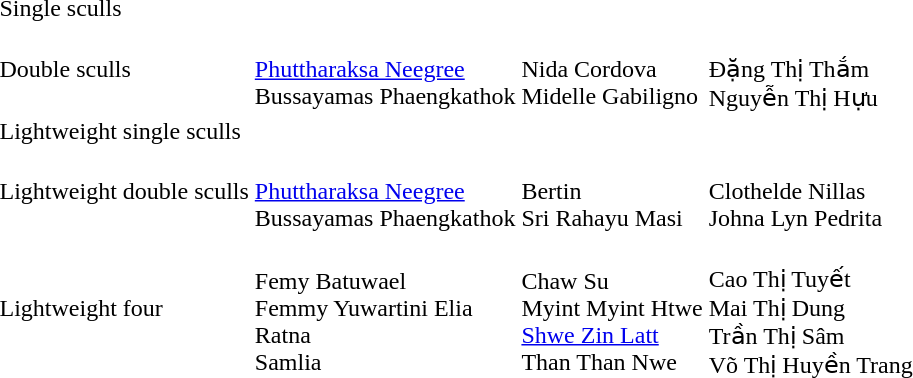<table>
<tr>
<td>Single sculls</td>
<td></td>
<td></td>
<td></td>
</tr>
<tr>
<td>Double sculls</td>
<td nowrap=true><br><a href='#'>Phuttharaksa Neegree</a><br>Bussayamas Phaengkathok</td>
<td nowrap=true><br>Nida Cordova<br>Midelle Gabiligno</td>
<td><br>Đặng Thị Thắm<br>Nguyễn Thị Hựu</td>
</tr>
<tr>
<td>Lightweight single sculls</td>
<td></td>
<td></td>
<td></td>
</tr>
<tr>
<td>Lightweight double sculls</td>
<td><br><a href='#'>Phuttharaksa Neegree</a><br>Bussayamas Phaengkathok</td>
<td><br>Bertin<br>Sri Rahayu Masi</td>
<td><br>Clothelde Nillas<br>Johna Lyn Pedrita</td>
</tr>
<tr>
<td>Lightweight four</td>
<td><br>Femy Batuwael<br>Femmy Yuwartini Elia<br>Ratna<br>Samlia</td>
<td><br>Chaw Su<br>Myint Myint Htwe<br><a href='#'>Shwe Zin Latt</a><br>Than Than Nwe</td>
<td nowrap=true><br>Cao Thị Tuyết<br>Mai Thị Dung<br>Trần Thị Sâm<br>Võ Thị Huyền Trang</td>
</tr>
</table>
